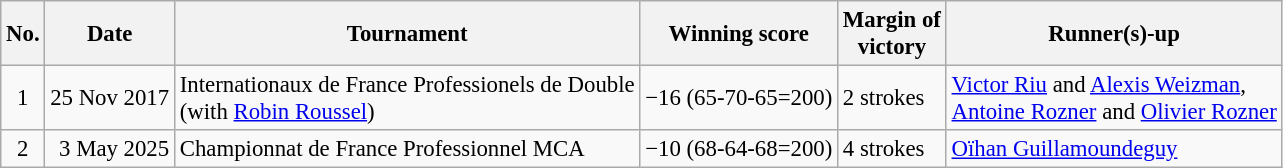<table class="wikitable" style="font-size:95%;">
<tr>
<th>No.</th>
<th>Date</th>
<th>Tournament</th>
<th>Winning score</th>
<th>Margin of<br>victory</th>
<th>Runner(s)-up</th>
</tr>
<tr>
<td align=center>1</td>
<td align=right>25 Nov 2017</td>
<td>Internationaux de France Professionels de Double<br>(with  <a href='#'>Robin Roussel</a>)</td>
<td>−16 (65-70-65=200)</td>
<td>2 strokes</td>
<td> <a href='#'>Victor Riu</a> and  <a href='#'>Alexis Weizman</a>,<br> <a href='#'>Antoine Rozner</a> and  <a href='#'>Olivier Rozner</a></td>
</tr>
<tr>
<td align=center>2</td>
<td align=right>3 May 2025</td>
<td>Championnat de France Professionnel MCA</td>
<td>−10 (68-64-68=200)</td>
<td>4 strokes</td>
<td> <a href='#'>Oïhan Guillamoundeguy</a></td>
</tr>
</table>
